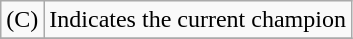<table class="wikitable">
<tr>
<td>(C)</td>
<td>Indicates the current champion</td>
</tr>
<tr>
</tr>
</table>
